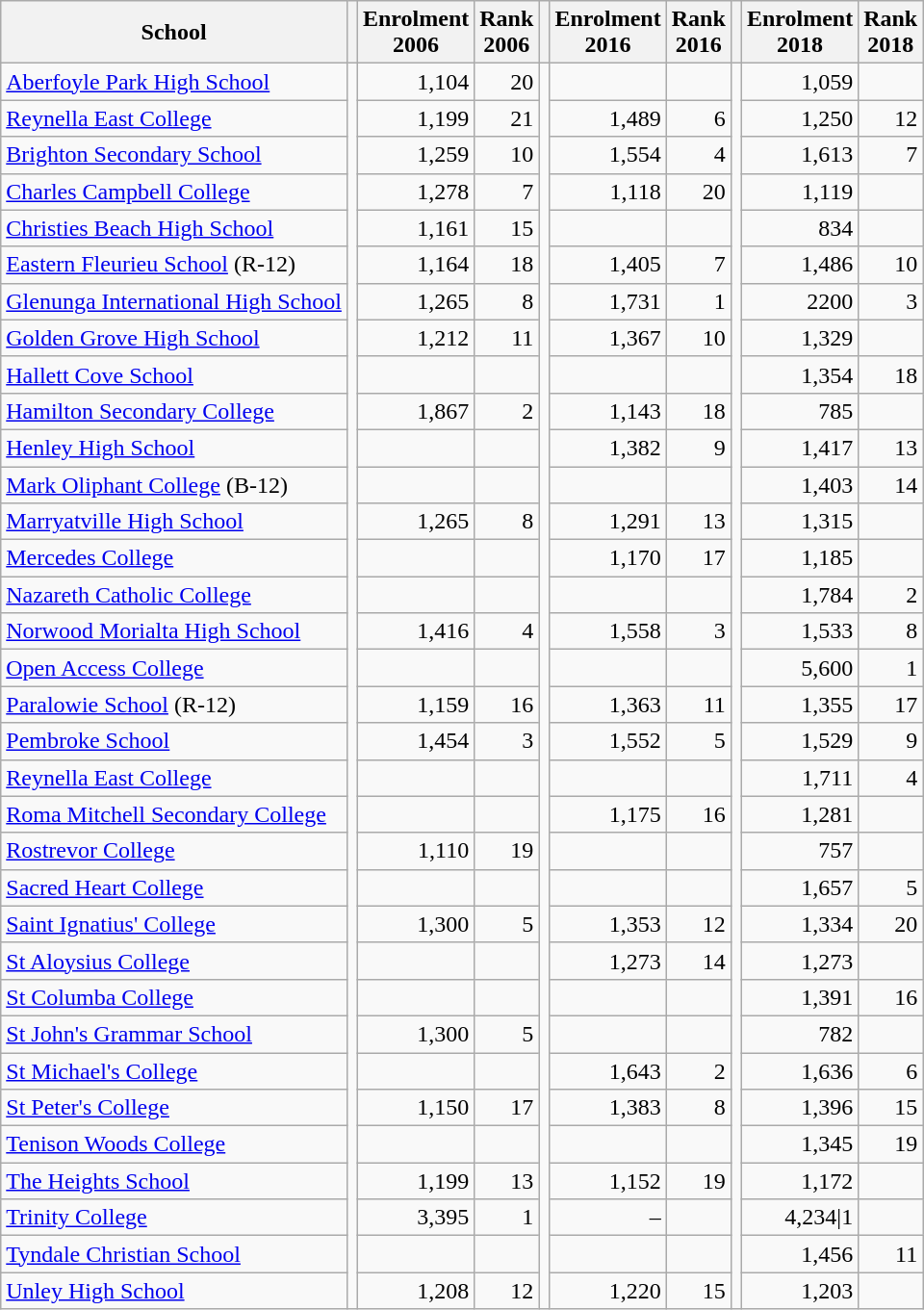<table class="wikitable sortable" style="text-align:right">
<tr>
<th>School</th>
<th></th>
<th>Enrolment<br>2006</th>
<th>Rank<br>2006</th>
<th></th>
<th>Enrolment<br>2016</th>
<th>Rank<br>2016</th>
<th></th>
<th>Enrolment<br>2018</th>
<th>Rank<br>2018</th>
</tr>
<tr>
<td align=left><a href='#'>Aberfoyle Park High School</a></td>
<td rowspan=34></td>
<td>1,104</td>
<td>20</td>
<td rowspan=34></td>
<td></td>
<td></td>
<td rowspan=34></td>
<td>1,059</td>
<td></td>
</tr>
<tr>
<td align=left><a href='#'>Reynella East College</a></td>
<td>1,199</td>
<td>21</td>
<td>1,489</td>
<td>6</td>
<td>1,250</td>
<td>12</td>
</tr>
<tr>
<td align=left><a href='#'>Brighton Secondary School</a></td>
<td>1,259</td>
<td>10</td>
<td>1,554</td>
<td>4</td>
<td>1,613</td>
<td>7<br></td>
</tr>
<tr>
<td align=left><a href='#'>Charles Campbell College</a></td>
<td>1,278</td>
<td>7</td>
<td>1,118</td>
<td>20</td>
<td>1,119</td>
<td><br></td>
</tr>
<tr>
<td align=left><a href='#'>Christies Beach High School</a></td>
<td>1,161</td>
<td>15</td>
<td></td>
<td></td>
<td>834</td>
<td><br></td>
</tr>
<tr>
<td align=left><a href='#'>Eastern Fleurieu School</a> (R-12)</td>
<td>1,164</td>
<td>18</td>
<td>1,405</td>
<td>7</td>
<td>1,486</td>
<td>10<br></td>
</tr>
<tr>
<td align=left><a href='#'>Glenunga International High School</a></td>
<td>1,265</td>
<td>8</td>
<td>1,731</td>
<td>1</td>
<td>2200</td>
<td>3</td>
</tr>
<tr>
<td align=left><a href='#'>Golden Grove High School</a></td>
<td>1,212</td>
<td>11</td>
<td>1,367</td>
<td>10</td>
<td>1,329</td>
<td></td>
</tr>
<tr>
<td align=left><a href='#'>Hallett Cove School</a></td>
<td></td>
<td></td>
<td></td>
<td></td>
<td>1,354</td>
<td>18</td>
</tr>
<tr>
<td align=left><a href='#'>Hamilton Secondary College</a></td>
<td>1,867</td>
<td>2</td>
<td>1,143</td>
<td>18</td>
<td>785</td>
<td></td>
</tr>
<tr>
<td align=left><a href='#'>Henley High School</a></td>
<td></td>
<td></td>
<td>1,382</td>
<td>9</td>
<td>1,417</td>
<td>13<br></td>
</tr>
<tr>
<td align=left><a href='#'>Mark Oliphant College</a> (B-12)</td>
<td></td>
<td></td>
<td></td>
<td></td>
<td>1,403</td>
<td>14<br></td>
</tr>
<tr>
<td align=left><a href='#'>Marryatville High School</a></td>
<td>1,265</td>
<td>8</td>
<td>1,291</td>
<td>13</td>
<td>1,315</td>
<td></td>
</tr>
<tr>
<td align=left><a href='#'>Mercedes College</a></td>
<td></td>
<td></td>
<td>1,170</td>
<td>17</td>
<td>1,185</td>
<td></td>
</tr>
<tr>
<td align=left><a href='#'>Nazareth Catholic College</a></td>
<td></td>
<td></td>
<td></td>
<td></td>
<td>1,784</td>
<td>2</td>
</tr>
<tr>
<td align=left><a href='#'>Norwood Morialta High School</a></td>
<td>1,416</td>
<td>4</td>
<td>1,558</td>
<td>3</td>
<td>1,533</td>
<td>8<br></td>
</tr>
<tr>
<td align=left><a href='#'>Open Access College</a></td>
<td></td>
<td></td>
<td></td>
<td></td>
<td>5,600</td>
<td>1</td>
</tr>
<tr>
<td align=left><a href='#'>Paralowie School</a> (R-12)</td>
<td>1,159</td>
<td>16</td>
<td>1,363</td>
<td>11</td>
<td>1,355</td>
<td>17</td>
</tr>
<tr>
<td align=left><a href='#'>Pembroke School</a></td>
<td>1,454</td>
<td>3</td>
<td>1,552</td>
<td>5</td>
<td>1,529</td>
<td>9<br></td>
</tr>
<tr>
<td align=left><a href='#'>Reynella East College</a></td>
<td></td>
<td></td>
<td></td>
<td></td>
<td>1,711</td>
<td>4</td>
</tr>
<tr>
<td align=left><a href='#'>Roma Mitchell Secondary College</a></td>
<td></td>
<td></td>
<td>1,175</td>
<td>16</td>
<td>1,281</td>
<td></td>
</tr>
<tr>
<td align=left><a href='#'>Rostrevor College</a></td>
<td>1,110</td>
<td>19</td>
<td></td>
<td></td>
<td>757</td>
<td></td>
</tr>
<tr>
<td align=left><a href='#'>Sacred Heart College</a></td>
<td></td>
<td></td>
<td></td>
<td></td>
<td>1,657</td>
<td>5</td>
</tr>
<tr>
<td align=left><a href='#'>Saint Ignatius' College</a></td>
<td>1,300</td>
<td>5</td>
<td>1,353</td>
<td>12</td>
<td>1,334</td>
<td>20<br></td>
</tr>
<tr>
<td align=left><a href='#'>St Aloysius College</a></td>
<td></td>
<td></td>
<td>1,273</td>
<td>14</td>
<td>1,273</td>
<td></td>
</tr>
<tr>
<td align=left><a href='#'>St Columba College</a></td>
<td></td>
<td></td>
<td></td>
<td></td>
<td>1,391</td>
<td>16</td>
</tr>
<tr>
<td align=left><a href='#'>St John's Grammar School</a></td>
<td>1,300</td>
<td>5</td>
<td></td>
<td></td>
<td>782</td>
<td></td>
</tr>
<tr>
<td align=left><a href='#'>St Michael's College</a></td>
<td></td>
<td></td>
<td>1,643</td>
<td>2</td>
<td>1,636</td>
<td>6</td>
</tr>
<tr>
<td align=left><a href='#'>St Peter's College</a></td>
<td>1,150</td>
<td>17</td>
<td>1,383</td>
<td>8</td>
<td>1,396</td>
<td>15<br></td>
</tr>
<tr>
<td align=left><a href='#'>Tenison Woods College</a></td>
<td></td>
<td></td>
<td></td>
<td></td>
<td>1,345</td>
<td>19<br></td>
</tr>
<tr>
<td align=left><a href='#'>The Heights School</a></td>
<td>1,199</td>
<td>13</td>
<td>1,152</td>
<td>19</td>
<td>1,172</td>
<td></td>
</tr>
<tr>
<td align=left><a href='#'>Trinity College</a></td>
<td>3,395</td>
<td>1</td>
<td>–</td>
<td></td>
<td>4,234|1</td>
</tr>
<tr>
<td align=left><a href='#'>Tyndale Christian School</a></td>
<td></td>
<td></td>
<td></td>
<td></td>
<td>1,456</td>
<td>11</td>
</tr>
<tr>
<td align=left><a href='#'>Unley High School</a></td>
<td>1,208</td>
<td>12</td>
<td>1,220</td>
<td>15</td>
<td>1,203</td>
<td><br>


</td>
</tr>
</table>
